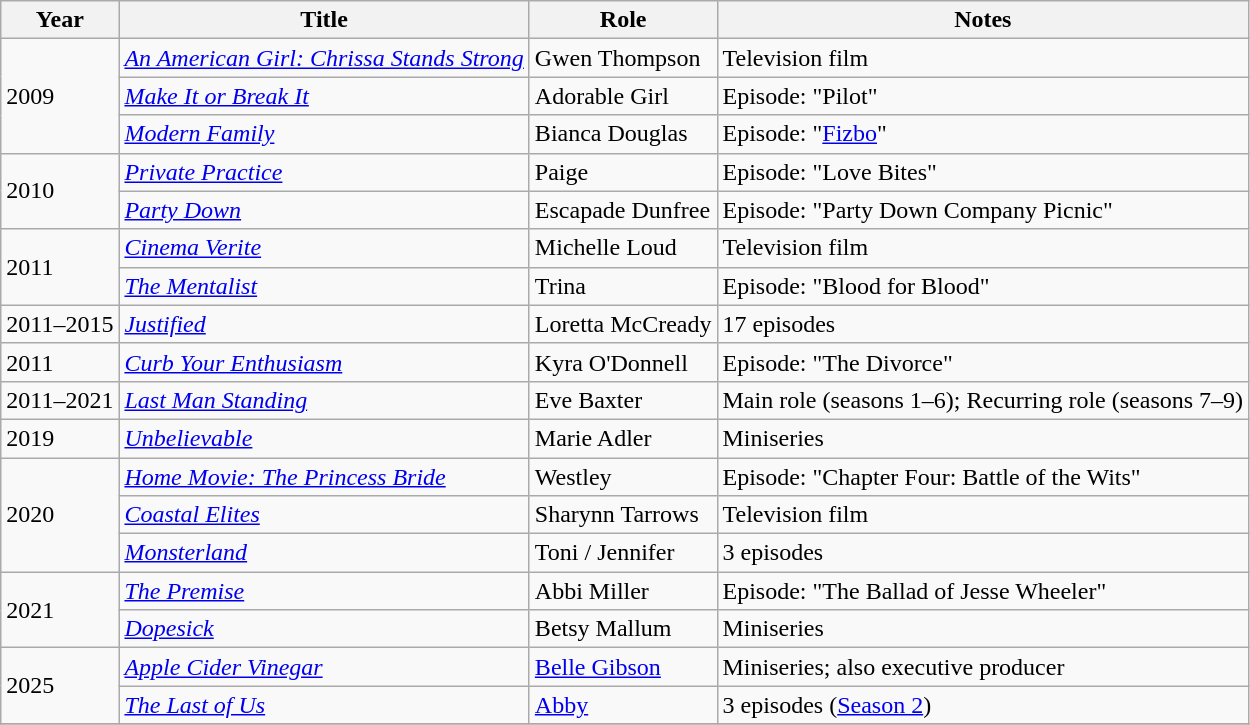<table class="wikitable sortable">
<tr>
<th>Year</th>
<th>Title</th>
<th>Role</th>
<th class="unsortable">Notes</th>
</tr>
<tr>
<td rowspan="3">2009</td>
<td><em><a href='#'>An American Girl: Chrissa Stands Strong</a></em></td>
<td>Gwen Thompson</td>
<td>Television film</td>
</tr>
<tr>
<td><em><a href='#'>Make It or Break It</a></em></td>
<td>Adorable Girl</td>
<td>Episode: "Pilot"</td>
</tr>
<tr>
<td><em><a href='#'>Modern Family</a></em></td>
<td>Bianca Douglas</td>
<td>Episode: "<a href='#'>Fizbo</a>"</td>
</tr>
<tr>
<td rowspan="2">2010</td>
<td><em><a href='#'>Private Practice</a></em></td>
<td>Paige</td>
<td>Episode: "Love Bites"</td>
</tr>
<tr>
<td><em><a href='#'>Party Down</a></em></td>
<td>Escapade Dunfree</td>
<td>Episode: "Party Down Company Picnic"</td>
</tr>
<tr>
<td rowspan="2">2011</td>
<td><em><a href='#'>Cinema Verite</a></em></td>
<td>Michelle Loud</td>
<td>Television film</td>
</tr>
<tr>
<td><em><a href='#'>The Mentalist</a></em></td>
<td>Trina</td>
<td>Episode: "Blood for Blood"</td>
</tr>
<tr>
<td>2011–2015</td>
<td><em><a href='#'>Justified</a></em></td>
<td>Loretta McCready</td>
<td>17 episodes</td>
</tr>
<tr>
<td>2011</td>
<td><em><a href='#'>Curb Your Enthusiasm</a></em></td>
<td>Kyra O'Donnell</td>
<td>Episode: "The Divorce"</td>
</tr>
<tr>
<td>2011–2021</td>
<td><em><a href='#'>Last Man Standing</a></em></td>
<td>Eve Baxter</td>
<td>Main role (seasons 1–6); Recurring role (seasons 7–9)</td>
</tr>
<tr>
<td>2019</td>
<td><em><a href='#'>Unbelievable</a></em></td>
<td>Marie Adler</td>
<td>Miniseries</td>
</tr>
<tr>
<td rowspan="3">2020</td>
<td><em><a href='#'>Home Movie: The Princess Bride</a></em></td>
<td>Westley</td>
<td>Episode: "Chapter Four: Battle of the Wits"</td>
</tr>
<tr>
<td><em><a href='#'>Coastal Elites</a></em></td>
<td>Sharynn Tarrows</td>
<td>Television film</td>
</tr>
<tr>
<td><em><a href='#'>Monsterland</a></em></td>
<td>Toni / Jennifer</td>
<td>3 episodes</td>
</tr>
<tr>
<td rowspan="2">2021</td>
<td><em><a href='#'>The Premise</a></em></td>
<td>Abbi Miller</td>
<td>Episode: "The Ballad of Jesse Wheeler"</td>
</tr>
<tr>
<td><em><a href='#'>Dopesick</a></em></td>
<td>Betsy Mallum</td>
<td>Miniseries</td>
</tr>
<tr>
<td rowspan="2">2025</td>
<td><em><a href='#'>Apple Cider Vinegar</a></em></td>
<td><a href='#'>Belle Gibson</a></td>
<td>Miniseries; also executive producer</td>
</tr>
<tr>
<td><em><a href='#'>The Last of Us</a></em></td>
<td><a href='#'>Abby</a></td>
<td>3 episodes (<a href='#'>Season 2</a>)</td>
</tr>
<tr>
</tr>
</table>
